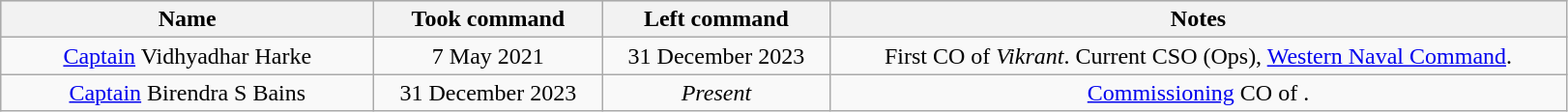<table class="wikitable" style="text-align:center">
<tr style="background:#cccccc">
<th scope="col" style="width: 250px;">Name</th>
<th scope="col" style="width: 150px;">Took command</th>
<th scope="col" style="width: 150px;">Left command</th>
<th scope="col" style="width: 500px;">Notes</th>
</tr>
<tr>
<td><a href='#'>Captain</a> Vidhyadhar Harke </td>
<td>7 May 2021</td>
<td>31 December 2023</td>
<td>First CO of <em>Vikrant</em>. Current CSO (Ops), <a href='#'>Western Naval Command</a>.</td>
</tr>
<tr>
<td><a href='#'>Captain</a> Birendra S Bains </td>
<td>31 December 2023</td>
<td><em>Present</em></td>
<td><a href='#'>Commissioning</a> CO of .</td>
</tr>
</table>
